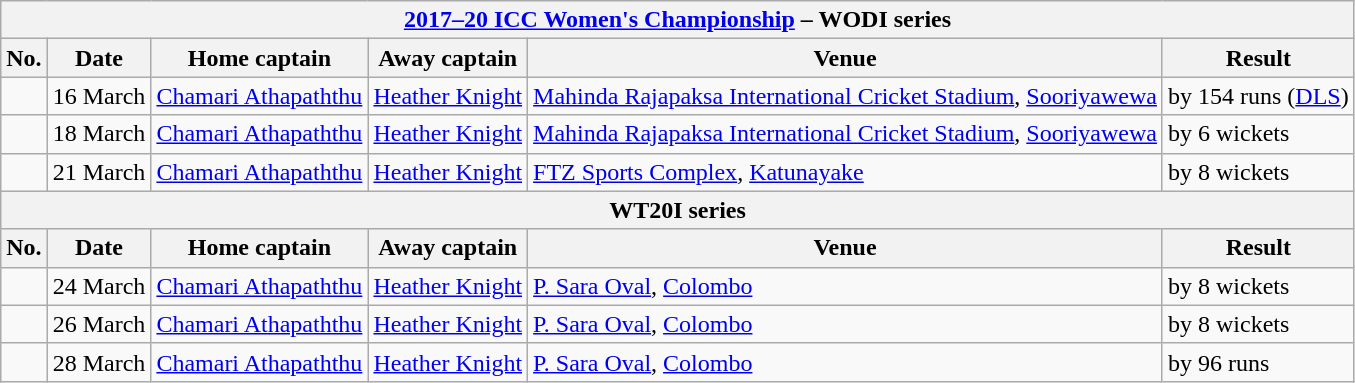<table class="wikitable">
<tr>
<th colspan="6"><a href='#'>2017–20 ICC Women's Championship</a> – WODI series</th>
</tr>
<tr>
<th>No.</th>
<th>Date</th>
<th>Home captain</th>
<th>Away captain</th>
<th>Venue</th>
<th>Result</th>
</tr>
<tr>
<td></td>
<td>16 March</td>
<td><a href='#'>Chamari Athapaththu</a></td>
<td><a href='#'>Heather Knight</a></td>
<td><a href='#'>Mahinda Rajapaksa International Cricket Stadium</a>, <a href='#'>Sooriyawewa</a></td>
<td> by 154 runs (<a href='#'>DLS</a>)</td>
</tr>
<tr>
<td></td>
<td>18 March</td>
<td><a href='#'>Chamari Athapaththu</a></td>
<td><a href='#'>Heather Knight</a></td>
<td><a href='#'>Mahinda Rajapaksa International Cricket Stadium</a>, <a href='#'>Sooriyawewa</a></td>
<td> by 6 wickets</td>
</tr>
<tr>
<td></td>
<td>21 March</td>
<td><a href='#'>Chamari Athapaththu</a></td>
<td><a href='#'>Heather Knight</a></td>
<td><a href='#'>FTZ Sports Complex</a>, <a href='#'>Katunayake</a></td>
<td> by 8 wickets</td>
</tr>
<tr>
<th colspan="6">WT20I series</th>
</tr>
<tr>
<th>No.</th>
<th>Date</th>
<th>Home captain</th>
<th>Away captain</th>
<th>Venue</th>
<th>Result</th>
</tr>
<tr>
<td></td>
<td>24 March</td>
<td><a href='#'>Chamari Athapaththu</a></td>
<td><a href='#'>Heather Knight</a></td>
<td><a href='#'>P. Sara Oval</a>, <a href='#'>Colombo</a></td>
<td> by 8 wickets</td>
</tr>
<tr>
<td></td>
<td>26 March</td>
<td><a href='#'>Chamari Athapaththu</a></td>
<td><a href='#'>Heather Knight</a></td>
<td><a href='#'>P. Sara Oval</a>, <a href='#'>Colombo</a></td>
<td> by 8 wickets</td>
</tr>
<tr>
<td></td>
<td>28 March</td>
<td><a href='#'>Chamari Athapaththu</a></td>
<td><a href='#'>Heather Knight</a></td>
<td><a href='#'>P. Sara Oval</a>, <a href='#'>Colombo</a></td>
<td> by 96 runs</td>
</tr>
</table>
